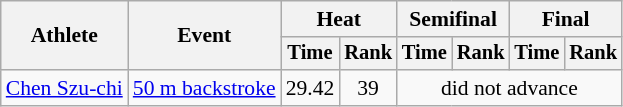<table class=wikitable style="font-size:90%">
<tr>
<th rowspan="2">Athlete</th>
<th rowspan="2">Event</th>
<th colspan="2">Heat</th>
<th colspan="2">Semifinal</th>
<th colspan="2">Final</th>
</tr>
<tr style="font-size:95%">
<th>Time</th>
<th>Rank</th>
<th>Time</th>
<th>Rank</th>
<th>Time</th>
<th>Rank</th>
</tr>
<tr align=center>
<td align=left><a href='#'>Chen Szu-chi</a></td>
<td align=left><a href='#'>50 m backstroke</a></td>
<td>29.42</td>
<td>39</td>
<td colspan=4>did not advance</td>
</tr>
</table>
